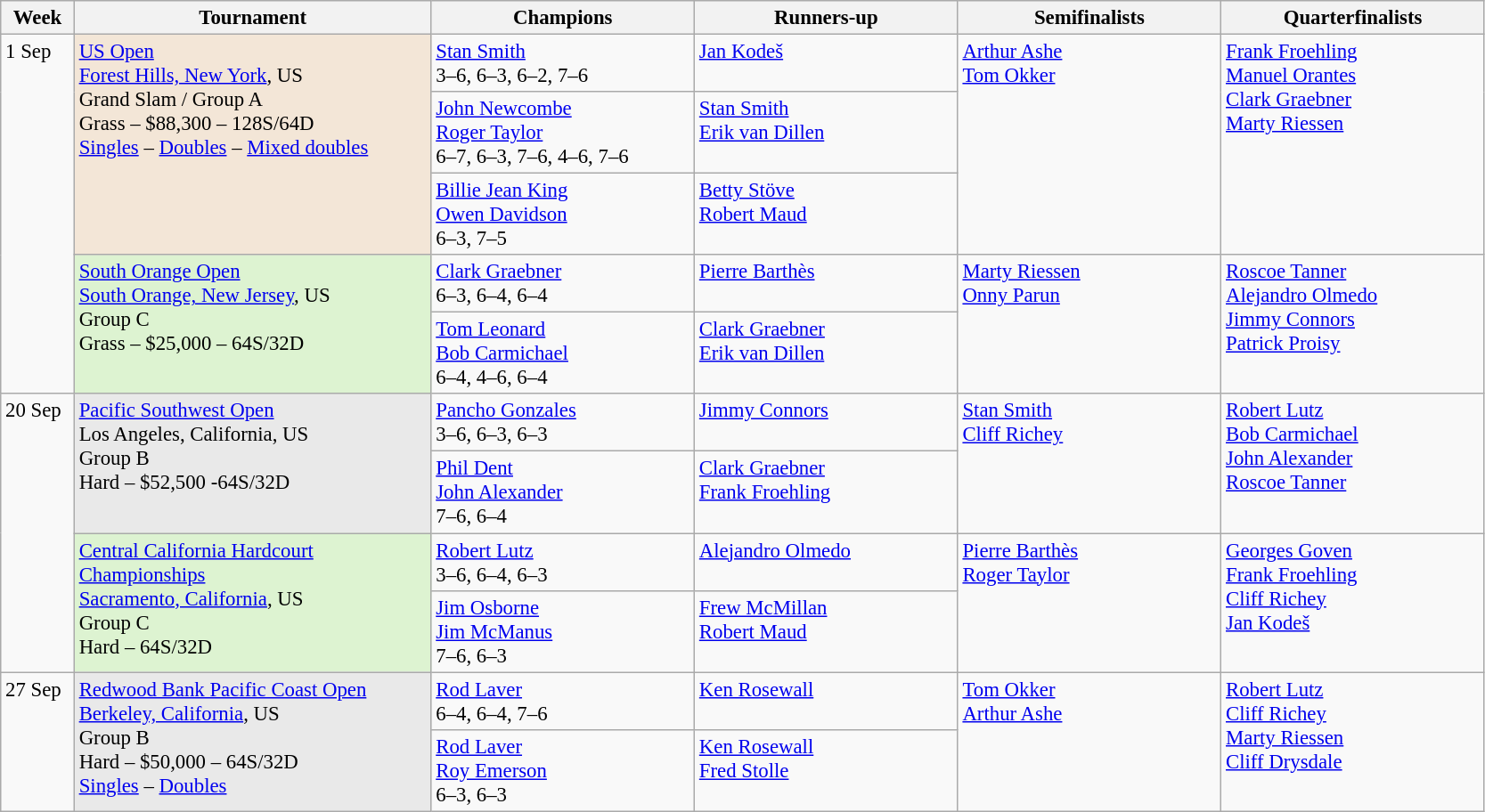<table class=wikitable style=font-size:95%>
<tr>
<th style="width:48px;">Week</th>
<th style="width:260px;">Tournament</th>
<th style="width:190px;">Champions</th>
<th style="width:190px;">Runners-up</th>
<th style="width:190px;">Semifinalists</th>
<th style="width:190px;">Quarterfinalists</th>
</tr>
<tr valign=top>
<td rowspan=5>1 Sep</td>
<td rowspan=3 style="background:#F3E6D7;" rowspan="3"><a href='#'>US Open</a> <br> <a href='#'>Forest Hills, New York</a>, US <br> Grand Slam / Group A <br> Grass –  $88,300 – 128S/64D <br> <a href='#'>Singles</a> – <a href='#'>Doubles</a> – <a href='#'>Mixed doubles</a></td>
<td> <a href='#'>Stan Smith</a> <br> 3–6, 6–3, 6–2, 7–6</td>
<td> <a href='#'>Jan Kodeš</a></td>
<td rowspan=3> <a href='#'>Arthur Ashe</a> <br>  <a href='#'>Tom Okker</a></td>
<td rowspan=3> <a href='#'>Frank Froehling</a> <br>  <a href='#'>Manuel Orantes</a> <br>  <a href='#'>Clark Graebner</a> <br>  <a href='#'>Marty Riessen</a></td>
</tr>
<tr valign=top>
<td> <a href='#'>John Newcombe</a> <br>  <a href='#'>Roger Taylor</a> <br> 6–7, 6–3, 7–6, 4–6, 7–6</td>
<td> <a href='#'>Stan Smith</a> <br>  <a href='#'>Erik van Dillen</a></td>
</tr>
<tr valign=top>
<td> <a href='#'>Billie Jean King</a> <br>  <a href='#'>Owen Davidson</a> <br> 6–3, 7–5</td>
<td> <a href='#'>Betty Stöve</a> <br>  <a href='#'>Robert Maud</a></td>
</tr>
<tr valign=top>
<td style="background:#DDF3D1;" rowspan=2><a href='#'>South Orange Open</a> <br> <a href='#'>South Orange, New Jersey</a>, US <br> Group C <br> Grass – $25,000 – 64S/32D</td>
<td> <a href='#'>Clark Graebner</a> <br> 6–3, 6–4, 6–4</td>
<td> <a href='#'>Pierre Barthès</a></td>
<td rowspan=2> <a href='#'>Marty Riessen</a> <br>  <a href='#'>Onny Parun</a></td>
<td rowspan=2> <a href='#'>Roscoe Tanner</a> <br>  <a href='#'>Alejandro Olmedo</a> <br>  <a href='#'>Jimmy Connors</a> <br>  <a href='#'>Patrick Proisy</a></td>
</tr>
<tr valign=top>
<td> <a href='#'>Tom Leonard</a> <br>  <a href='#'>Bob Carmichael</a> <br> 6–4, 4–6, 6–4</td>
<td> <a href='#'>Clark Graebner</a> <br>  <a href='#'>Erik van Dillen</a></td>
</tr>
<tr valign=top>
<td rowspan=4>20 Sep</td>
<td style="background:#E9E9E9;" rowspan=2><a href='#'>Pacific Southwest Open</a> <br> Los Angeles, California, US <br> Group B <br> Hard – $52,500 -64S/32D</td>
<td> <a href='#'>Pancho Gonzales</a> <br> 3–6, 6–3, 6–3</td>
<td> <a href='#'>Jimmy Connors</a></td>
<td rowspan=2> <a href='#'>Stan Smith</a> <br>  <a href='#'>Cliff Richey</a></td>
<td rowspan=2> <a href='#'>Robert Lutz</a> <br>  <a href='#'>Bob Carmichael</a> <br>  <a href='#'>John Alexander</a> <br>  <a href='#'>Roscoe Tanner</a></td>
</tr>
<tr valign=top>
<td> <a href='#'>Phil Dent</a> <br>  <a href='#'>John Alexander</a> <br> 7–6, 6–4</td>
<td> <a href='#'>Clark Graebner</a> <br>  <a href='#'>Frank Froehling</a></td>
</tr>
<tr valign=top>
<td style="background:#DDF3D1;" rowspan=2><a href='#'>Central California Hardcourt Championships</a> <br> <a href='#'>Sacramento, California</a>, US <br> Group C <br> Hard – 64S/32D</td>
<td> <a href='#'>Robert Lutz</a> <br> 3–6, 6–4, 6–3</td>
<td> <a href='#'>Alejandro Olmedo</a></td>
<td rowspan=2> <a href='#'>Pierre Barthès</a> <br>  <a href='#'>Roger Taylor</a></td>
<td rowspan=2> <a href='#'>Georges Goven</a> <br>  <a href='#'>Frank Froehling</a> <br>  <a href='#'>Cliff Richey</a> <br>  <a href='#'>Jan Kodeš</a></td>
</tr>
<tr valign=top>
<td> <a href='#'>Jim Osborne</a> <br>  <a href='#'>Jim McManus</a> <br> 7–6, 6–3</td>
<td> <a href='#'>Frew McMillan</a> <br>  <a href='#'>Robert Maud</a></td>
</tr>
<tr valign=top>
<td rowspan=2>27 Sep</td>
<td style="background:#E9E9E9;" rowspan="2"><a href='#'>Redwood Bank Pacific Coast Open</a> <br> <a href='#'>Berkeley, California</a>, US <br> Group B <br> Hard – $50,000 – 64S/32D <br> <a href='#'>Singles</a> – <a href='#'>Doubles</a></td>
<td> <a href='#'>Rod Laver</a> <br> 6–4, 6–4, 7–6</td>
<td> <a href='#'>Ken Rosewall</a></td>
<td rowspan=2> <a href='#'>Tom Okker</a> <br>  <a href='#'>Arthur Ashe</a></td>
<td rowspan=2> <a href='#'>Robert Lutz</a> <br>  <a href='#'>Cliff Richey</a> <br>  <a href='#'>Marty Riessen</a> <br>  <a href='#'>Cliff Drysdale</a></td>
</tr>
<tr valign=top>
<td> <a href='#'>Rod Laver</a> <br>  <a href='#'>Roy Emerson</a> <br> 6–3, 6–3</td>
<td> <a href='#'>Ken Rosewall</a> <br>  <a href='#'>Fred Stolle</a></td>
</tr>
</table>
